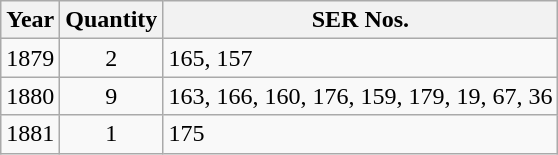<table class=wikitable style=text-align:center>
<tr>
<th>Year</th>
<th>Quantity</th>
<th>SER Nos.</th>
</tr>
<tr>
<td>1879</td>
<td>2</td>
<td align=left>165, 157</td>
</tr>
<tr>
<td>1880</td>
<td>9</td>
<td align=left>163, 166, 160, 176, 159, 179, 19, 67, 36</td>
</tr>
<tr>
<td>1881</td>
<td>1</td>
<td align=left>175</td>
</tr>
</table>
